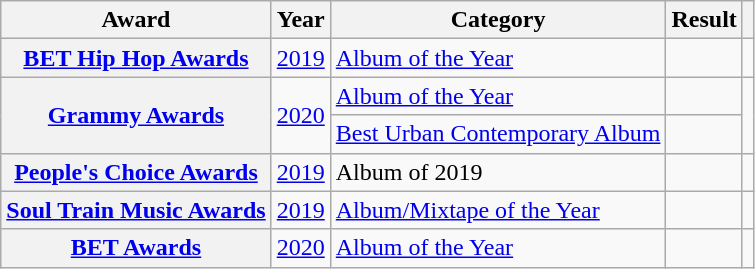<table class="wikitable sortable plainrowheaders">
<tr>
<th scope="col">Award</th>
<th scope="col">Year</th>
<th scope="col">Category</th>
<th scope="col">Result</th>
<th scope="col" class="unsortable"></th>
</tr>
<tr>
<th scope="row"><a href='#'>BET Hip Hop Awards</a></th>
<td><a href='#'>2019</a></td>
<td><a href='#'>Album of the Year</a></td>
<td></td>
<td style="text-align:center;"></td>
</tr>
<tr>
<th scope="row" rowspan="2"><a href='#'>Grammy Awards</a></th>
<td rowspan="2"><a href='#'>2020</a></td>
<td><a href='#'>Album of the Year</a></td>
<td></td>
<td style="text-align:center;" rowspan="2"></td>
</tr>
<tr>
<td><a href='#'>Best Urban Contemporary Album</a></td>
<td></td>
</tr>
<tr>
<th scope="row"><a href='#'>People's Choice Awards</a></th>
<td><a href='#'>2019</a></td>
<td>Album of 2019</td>
<td></td>
<td style="text-align:center;"></td>
</tr>
<tr>
<th scope="row"><a href='#'>Soul Train Music Awards</a></th>
<td><a href='#'>2019</a></td>
<td><a href='#'>Album/Mixtape of the Year</a></td>
<td></td>
<td style="text-align:center;"></td>
</tr>
<tr>
<th scope="row"><a href='#'>BET Awards</a></th>
<td><a href='#'>2020</a></td>
<td><a href='#'>Album of the Year</a></td>
<td></td>
<td style="text-align:center;"></td>
</tr>
</table>
